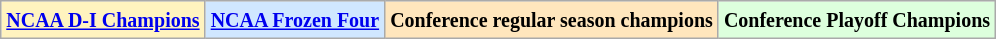<table class="wikitable">
<tr>
<td bgcolor="#FFF3BF"><small><strong><a href='#'>NCAA D-I Champions</a> </strong></small></td>
<td bgcolor="#D0E7FF"><small><strong><a href='#'>NCAA Frozen Four</a></strong></small></td>
<td bgcolor="#FFE6BD"><small><strong>Conference regular season champions</strong></small></td>
<td bgcolor="#ddffdd"><small><strong>Conference Playoff Champions</strong></small></td>
</tr>
</table>
